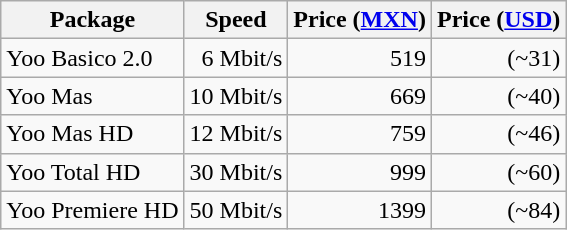<table class="wikitable">
<tr>
<th>Package</th>
<th>Speed</th>
<th>Price (<a href='#'>MXN</a>)</th>
<th>Price (<a href='#'>USD</a>)</th>
</tr>
<tr>
<td>Yoo Basico 2.0</td>
<td ALIGN="RIGHT">6 Mbit/s</td>
<td ALIGN="RIGHT">519</td>
<td ALIGN="RIGHT">(~31)</td>
</tr>
<tr>
<td>Yoo Mas</td>
<td ALIGN="RIGHT">10 Mbit/s</td>
<td ALIGN="RIGHT">669</td>
<td ALIGN="RIGHT">(~40)</td>
</tr>
<tr>
<td>Yoo Mas HD</td>
<td ALIGN="RIGHT">12 Mbit/s</td>
<td ALIGN="RIGHT">759</td>
<td ALIGN="RIGHT">(~46)</td>
</tr>
<tr>
<td>Yoo Total HD</td>
<td ALIGN="RIGHT">30 Mbit/s</td>
<td ALIGN="RIGHT">999</td>
<td ALIGN="RIGHT">(~60)</td>
</tr>
<tr>
<td>Yoo Premiere HD</td>
<td ALIGN="RIGHT">50 Mbit/s</td>
<td ALIGN="RIGHT">1399</td>
<td ALIGN="RIGHT">(~84)</td>
</tr>
</table>
